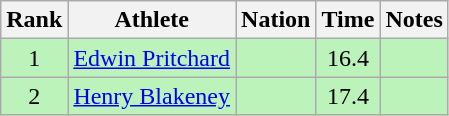<table class="wikitable sortable" style="text-align:center">
<tr>
<th>Rank</th>
<th>Athlete</th>
<th>Nation</th>
<th>Time</th>
<th>Notes</th>
</tr>
<tr bgcolor=bbf3bb>
<td>1</td>
<td align=left><a href='#'>Edwin Pritchard</a></td>
<td align=left></td>
<td>16.4</td>
<td></td>
</tr>
<tr bgcolor=bbf3bb>
<td>2</td>
<td align=left><a href='#'>Henry Blakeney</a></td>
<td align=left></td>
<td>17.4</td>
<td></td>
</tr>
</table>
